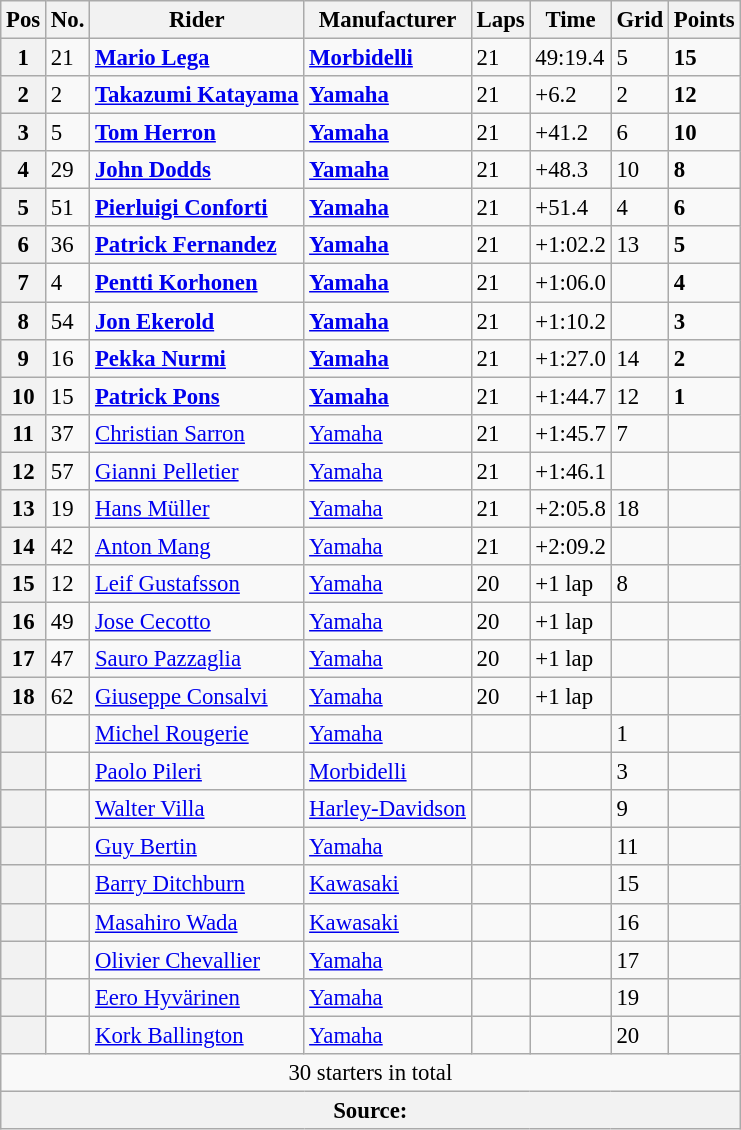<table class="wikitable" style="font-size: 95%;">
<tr>
<th>Pos</th>
<th>No.</th>
<th>Rider</th>
<th>Manufacturer</th>
<th>Laps</th>
<th>Time</th>
<th>Grid</th>
<th>Points</th>
</tr>
<tr>
<th>1</th>
<td>21</td>
<td> <strong><a href='#'>Mario Lega</a></strong></td>
<td><strong><a href='#'>Morbidelli</a></strong></td>
<td>21</td>
<td>49:19.4</td>
<td>5</td>
<td><strong>15</strong></td>
</tr>
<tr>
<th>2</th>
<td>2</td>
<td> <strong><a href='#'>Takazumi Katayama</a></strong></td>
<td><strong><a href='#'>Yamaha</a></strong></td>
<td>21</td>
<td>+6.2</td>
<td>2</td>
<td><strong>12</strong></td>
</tr>
<tr>
<th>3</th>
<td>5</td>
<td> <strong><a href='#'>Tom Herron</a></strong></td>
<td><strong><a href='#'>Yamaha</a></strong></td>
<td>21</td>
<td>+41.2</td>
<td>6</td>
<td><strong>10</strong></td>
</tr>
<tr>
<th>4</th>
<td>29</td>
<td> <strong><a href='#'>John Dodds</a></strong></td>
<td><strong><a href='#'>Yamaha</a></strong></td>
<td>21</td>
<td>+48.3</td>
<td>10</td>
<td><strong>8</strong></td>
</tr>
<tr>
<th>5</th>
<td>51</td>
<td> <strong><a href='#'>Pierluigi Conforti</a></strong></td>
<td><strong><a href='#'>Yamaha</a></strong></td>
<td>21</td>
<td>+51.4</td>
<td>4</td>
<td><strong>6</strong></td>
</tr>
<tr>
<th>6</th>
<td>36</td>
<td> <strong><a href='#'>Patrick Fernandez</a></strong></td>
<td><strong><a href='#'>Yamaha</a></strong></td>
<td>21</td>
<td>+1:02.2</td>
<td>13</td>
<td><strong>5</strong></td>
</tr>
<tr>
<th>7</th>
<td>4</td>
<td> <strong><a href='#'>Pentti Korhonen</a></strong></td>
<td><strong><a href='#'>Yamaha</a></strong></td>
<td>21</td>
<td>+1:06.0</td>
<td></td>
<td><strong>4</strong></td>
</tr>
<tr>
<th>8</th>
<td>54</td>
<td> <strong><a href='#'>Jon Ekerold</a></strong></td>
<td><strong><a href='#'>Yamaha</a></strong></td>
<td>21</td>
<td>+1:10.2</td>
<td></td>
<td><strong>3</strong></td>
</tr>
<tr>
<th>9</th>
<td>16</td>
<td> <strong><a href='#'>Pekka Nurmi</a></strong></td>
<td><strong><a href='#'>Yamaha</a></strong></td>
<td>21</td>
<td>+1:27.0</td>
<td>14</td>
<td><strong>2</strong></td>
</tr>
<tr>
<th>10</th>
<td>15</td>
<td> <strong><a href='#'>Patrick Pons</a></strong></td>
<td><strong><a href='#'>Yamaha</a></strong></td>
<td>21</td>
<td>+1:44.7</td>
<td>12</td>
<td><strong>1</strong></td>
</tr>
<tr>
<th>11</th>
<td>37</td>
<td> <a href='#'>Christian Sarron</a></td>
<td><a href='#'>Yamaha</a></td>
<td>21</td>
<td>+1:45.7</td>
<td>7</td>
<td></td>
</tr>
<tr>
<th>12</th>
<td>57</td>
<td> <a href='#'>Gianni Pelletier</a></td>
<td><a href='#'>Yamaha</a></td>
<td>21</td>
<td>+1:46.1</td>
<td></td>
<td></td>
</tr>
<tr>
<th>13</th>
<td>19</td>
<td> <a href='#'>Hans Müller</a></td>
<td><a href='#'>Yamaha</a></td>
<td>21</td>
<td>+2:05.8</td>
<td>18</td>
<td></td>
</tr>
<tr>
<th>14</th>
<td>42</td>
<td> <a href='#'>Anton Mang</a></td>
<td><a href='#'>Yamaha</a></td>
<td>21</td>
<td>+2:09.2</td>
<td></td>
<td></td>
</tr>
<tr>
<th>15</th>
<td>12</td>
<td> <a href='#'>Leif Gustafsson</a></td>
<td><a href='#'>Yamaha</a></td>
<td>20</td>
<td>+1 lap</td>
<td>8</td>
<td></td>
</tr>
<tr>
<th>16</th>
<td>49</td>
<td> <a href='#'>Jose Cecotto</a></td>
<td><a href='#'>Yamaha</a></td>
<td>20</td>
<td>+1 lap</td>
<td></td>
<td></td>
</tr>
<tr>
<th>17</th>
<td>47</td>
<td> <a href='#'>Sauro Pazzaglia</a></td>
<td><a href='#'>Yamaha</a></td>
<td>20</td>
<td>+1 lap</td>
<td></td>
<td></td>
</tr>
<tr>
<th>18</th>
<td>62</td>
<td> <a href='#'>Giuseppe Consalvi</a></td>
<td><a href='#'>Yamaha</a></td>
<td>20</td>
<td>+1 lap</td>
<td></td>
<td></td>
</tr>
<tr>
<th></th>
<td></td>
<td> <a href='#'>Michel Rougerie</a></td>
<td><a href='#'>Yamaha</a></td>
<td></td>
<td></td>
<td>1</td>
<td></td>
</tr>
<tr>
<th></th>
<td></td>
<td> <a href='#'>Paolo Pileri</a></td>
<td><a href='#'>Morbidelli</a></td>
<td></td>
<td></td>
<td>3</td>
<td></td>
</tr>
<tr>
<th></th>
<td></td>
<td> <a href='#'>Walter Villa</a></td>
<td><a href='#'>Harley-Davidson</a></td>
<td></td>
<td></td>
<td>9</td>
<td></td>
</tr>
<tr>
<th></th>
<td></td>
<td> <a href='#'>Guy Bertin</a></td>
<td><a href='#'>Yamaha</a></td>
<td></td>
<td></td>
<td>11</td>
<td></td>
</tr>
<tr>
<th></th>
<td></td>
<td> <a href='#'>Barry Ditchburn</a></td>
<td><a href='#'>Kawasaki</a></td>
<td></td>
<td></td>
<td>15</td>
<td></td>
</tr>
<tr>
<th></th>
<td></td>
<td> <a href='#'>Masahiro Wada</a></td>
<td><a href='#'>Kawasaki</a></td>
<td></td>
<td></td>
<td>16</td>
<td></td>
</tr>
<tr>
<th></th>
<td></td>
<td> <a href='#'>Olivier Chevallier</a></td>
<td><a href='#'>Yamaha</a></td>
<td></td>
<td></td>
<td>17</td>
<td></td>
</tr>
<tr>
<th></th>
<td></td>
<td> <a href='#'>Eero Hyvärinen</a></td>
<td><a href='#'>Yamaha</a></td>
<td></td>
<td></td>
<td>19</td>
<td></td>
</tr>
<tr>
<th></th>
<td></td>
<td> <a href='#'>Kork Ballington</a></td>
<td><a href='#'>Yamaha</a></td>
<td></td>
<td></td>
<td>20</td>
<td></td>
</tr>
<tr>
<td colspan=8 align=center>30 starters in total</td>
</tr>
<tr>
<th colspan=8>Source: </th>
</tr>
</table>
